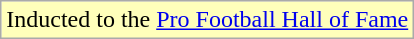<table class="wikitable">
<tr>
<td style="background:#ffb">Inducted to the <a href='#'>Pro Football Hall of Fame</a></td>
</tr>
</table>
